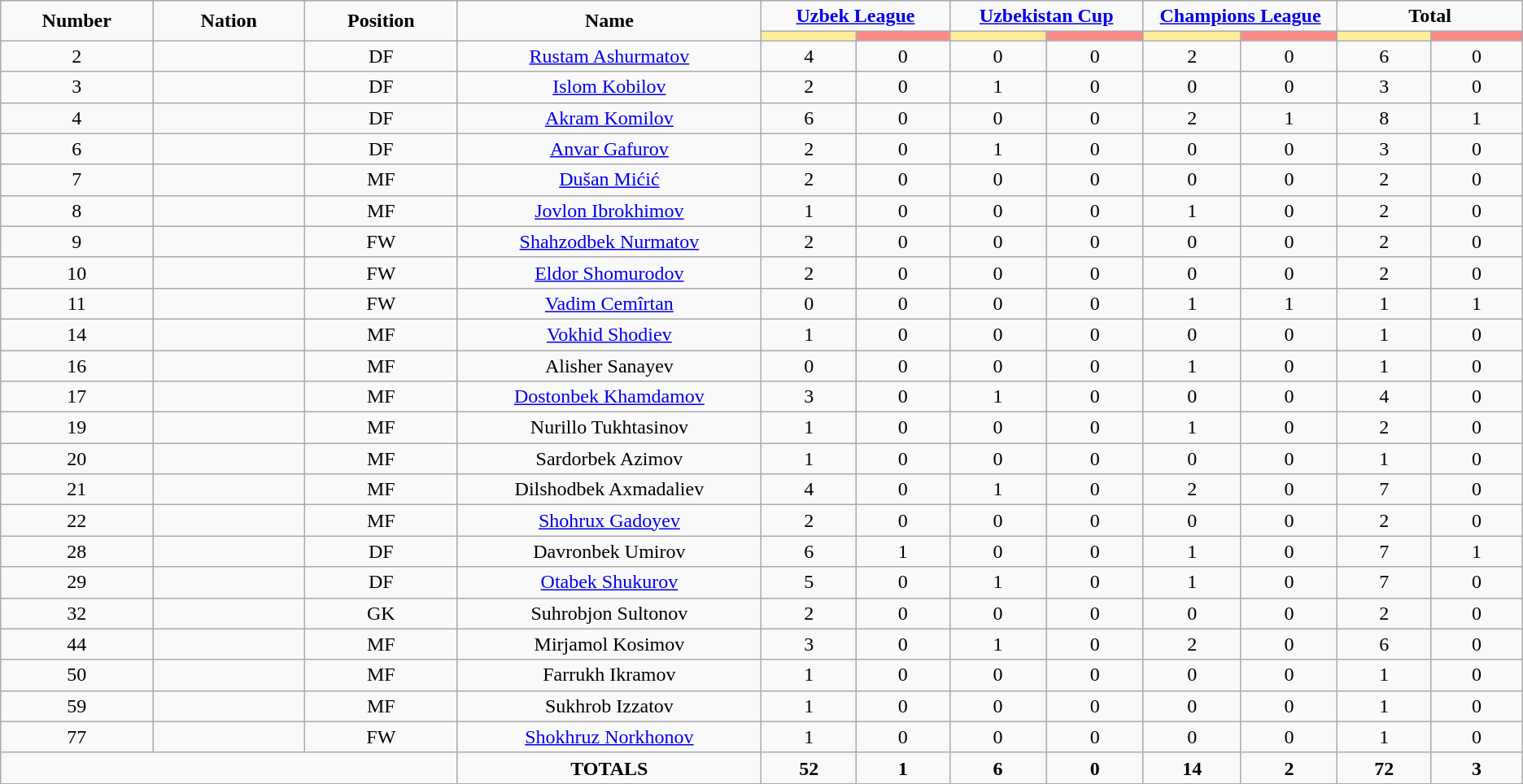<table class="wikitable" style="font-size: 100%; text-align: center;">
<tr>
<td rowspan="2" width="10%" align="center"><strong>Number</strong></td>
<td rowspan="2" width="10%" align="center"><strong>Nation</strong></td>
<td rowspan="2" width="10%" align="center"><strong>Position</strong></td>
<td rowspan="2" width="20%" align="center"><strong>Name</strong></td>
<td colspan="2" align="center"><strong><a href='#'>Uzbek League</a></strong></td>
<td colspan="2" align="center"><strong><a href='#'>Uzbekistan Cup</a></strong></td>
<td colspan="2" align="center"><strong><a href='#'>Champions League</a></strong></td>
<td colspan="2" align="center"><strong>Total</strong></td>
</tr>
<tr>
<th width=80 style="background: #FFEE99"></th>
<th width=80 style="background: #FF8888"></th>
<th width=80 style="background: #FFEE99"></th>
<th width=80 style="background: #FF8888"></th>
<th width=80 style="background: #FFEE99"></th>
<th width=80 style="background: #FF8888"></th>
<th width=80 style="background: #FFEE99"></th>
<th width=80 style="background: #FF8888"></th>
</tr>
<tr>
<td>2</td>
<td></td>
<td>DF</td>
<td><a href='#'>Rustam Ashurmatov</a></td>
<td>4</td>
<td>0</td>
<td>0</td>
<td>0</td>
<td>2</td>
<td>0</td>
<td>6</td>
<td>0</td>
</tr>
<tr>
<td>3</td>
<td></td>
<td>DF</td>
<td><a href='#'>Islom Kobilov</a></td>
<td>2</td>
<td>0</td>
<td>1</td>
<td>0</td>
<td>0</td>
<td>0</td>
<td>3</td>
<td>0</td>
</tr>
<tr>
<td>4</td>
<td></td>
<td>DF</td>
<td><a href='#'>Akram Komilov</a></td>
<td>6</td>
<td>0</td>
<td>0</td>
<td>0</td>
<td>2</td>
<td>1</td>
<td>8</td>
<td>1</td>
</tr>
<tr>
<td>6</td>
<td></td>
<td>DF</td>
<td><a href='#'>Anvar Gafurov</a></td>
<td>2</td>
<td>0</td>
<td>1</td>
<td>0</td>
<td>0</td>
<td>0</td>
<td>3</td>
<td>0</td>
</tr>
<tr>
<td>7</td>
<td></td>
<td>MF</td>
<td><a href='#'>Dušan Mićić</a></td>
<td>2</td>
<td>0</td>
<td>0</td>
<td>0</td>
<td>0</td>
<td>0</td>
<td>2</td>
<td>0</td>
</tr>
<tr>
<td>8</td>
<td></td>
<td>MF</td>
<td><a href='#'>Jovlon Ibrokhimov</a></td>
<td>1</td>
<td>0</td>
<td>0</td>
<td>0</td>
<td>1</td>
<td>0</td>
<td>2</td>
<td>0</td>
</tr>
<tr>
<td>9</td>
<td></td>
<td>FW</td>
<td><a href='#'>Shahzodbek Nurmatov</a></td>
<td>2</td>
<td>0</td>
<td>0</td>
<td>0</td>
<td>0</td>
<td>0</td>
<td>2</td>
<td>0</td>
</tr>
<tr>
<td>10</td>
<td></td>
<td>FW</td>
<td><a href='#'>Eldor Shomurodov</a></td>
<td>2</td>
<td>0</td>
<td>0</td>
<td>0</td>
<td>0</td>
<td>0</td>
<td>2</td>
<td>0</td>
</tr>
<tr>
<td>11</td>
<td></td>
<td>FW</td>
<td><a href='#'>Vadim Cemîrtan</a></td>
<td>0</td>
<td>0</td>
<td>0</td>
<td>0</td>
<td>1</td>
<td>1</td>
<td>1</td>
<td>1</td>
</tr>
<tr>
<td>14</td>
<td></td>
<td>MF</td>
<td><a href='#'>Vokhid Shodiev</a></td>
<td>1</td>
<td>0</td>
<td>0</td>
<td>0</td>
<td>0</td>
<td>0</td>
<td>1</td>
<td>0</td>
</tr>
<tr>
<td>16</td>
<td></td>
<td>MF</td>
<td>Alisher Sanayev</td>
<td>0</td>
<td>0</td>
<td>0</td>
<td>0</td>
<td>1</td>
<td>0</td>
<td>1</td>
<td>0</td>
</tr>
<tr>
<td>17</td>
<td></td>
<td>MF</td>
<td><a href='#'>Dostonbek Khamdamov</a></td>
<td>3</td>
<td>0</td>
<td>1</td>
<td>0</td>
<td>0</td>
<td>0</td>
<td>4</td>
<td>0</td>
</tr>
<tr>
<td>19</td>
<td></td>
<td>MF</td>
<td>Nurillo Tukhtasinov</td>
<td>1</td>
<td>0</td>
<td>0</td>
<td>0</td>
<td>1</td>
<td>0</td>
<td>2</td>
<td>0</td>
</tr>
<tr>
<td>20</td>
<td></td>
<td>MF</td>
<td>Sardorbek Azimov</td>
<td>1</td>
<td>0</td>
<td>0</td>
<td>0</td>
<td>0</td>
<td>0</td>
<td>1</td>
<td>0</td>
</tr>
<tr>
<td>21</td>
<td></td>
<td>MF</td>
<td>Dilshodbek Axmadaliev</td>
<td>4</td>
<td>0</td>
<td>1</td>
<td>0</td>
<td>2</td>
<td>0</td>
<td>7</td>
<td>0</td>
</tr>
<tr>
<td>22</td>
<td></td>
<td>MF</td>
<td><a href='#'>Shohrux Gadoyev</a></td>
<td>2</td>
<td>0</td>
<td>0</td>
<td>0</td>
<td>0</td>
<td>0</td>
<td>2</td>
<td>0</td>
</tr>
<tr>
<td>28</td>
<td></td>
<td>DF</td>
<td>Davronbek Umirov</td>
<td>6</td>
<td>1</td>
<td>0</td>
<td>0</td>
<td>1</td>
<td>0</td>
<td>7</td>
<td>1</td>
</tr>
<tr>
<td>29</td>
<td></td>
<td>DF</td>
<td><a href='#'>Otabek Shukurov</a></td>
<td>5</td>
<td>0</td>
<td>1</td>
<td>0</td>
<td>1</td>
<td>0</td>
<td>7</td>
<td>0</td>
</tr>
<tr>
<td>32</td>
<td></td>
<td>GK</td>
<td>Suhrobjon Sultonov</td>
<td>2</td>
<td>0</td>
<td>0</td>
<td>0</td>
<td>0</td>
<td>0</td>
<td>2</td>
<td>0</td>
</tr>
<tr>
<td>44</td>
<td></td>
<td>MF</td>
<td>Mirjamol Kosimov</td>
<td>3</td>
<td>0</td>
<td>1</td>
<td>0</td>
<td>2</td>
<td>0</td>
<td>6</td>
<td>0</td>
</tr>
<tr>
<td>50</td>
<td></td>
<td>MF</td>
<td>Farrukh Ikramov</td>
<td>1</td>
<td>0</td>
<td>0</td>
<td>0</td>
<td>0</td>
<td>0</td>
<td>1</td>
<td>0</td>
</tr>
<tr>
<td>59</td>
<td></td>
<td>MF</td>
<td>Sukhrob Izzatov</td>
<td>1</td>
<td>0</td>
<td>0</td>
<td>0</td>
<td>0</td>
<td>0</td>
<td>1</td>
<td>0</td>
</tr>
<tr>
<td>77</td>
<td></td>
<td>FW</td>
<td><a href='#'>Shokhruz Norkhonov</a></td>
<td>1</td>
<td>0</td>
<td>0</td>
<td>0</td>
<td>0</td>
<td>0</td>
<td>1</td>
<td>0</td>
</tr>
<tr>
<td colspan="3"></td>
<td><strong>TOTALS</strong></td>
<td><strong>52</strong></td>
<td><strong>1</strong></td>
<td><strong>6</strong></td>
<td><strong>0</strong></td>
<td><strong>14</strong></td>
<td><strong>2</strong></td>
<td><strong>72</strong></td>
<td><strong>3</strong></td>
</tr>
</table>
